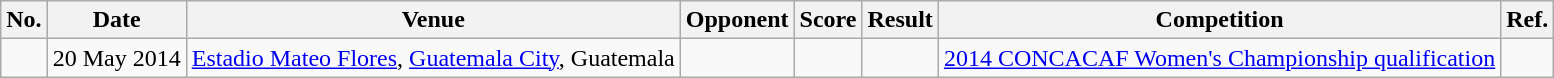<table class="wikitable">
<tr>
<th>No.</th>
<th>Date</th>
<th>Venue</th>
<th>Opponent</th>
<th>Score</th>
<th>Result</th>
<th>Competition</th>
<th>Ref.</th>
</tr>
<tr>
<td></td>
<td>20 May 2014</td>
<td><a href='#'>Estadio Mateo Flores</a>, <a href='#'>Guatemala City</a>, Guatemala</td>
<td></td>
<td></td>
<td></td>
<td><a href='#'>2014 CONCACAF Women's Championship qualification</a></td>
<td></td>
</tr>
</table>
